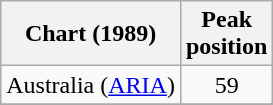<table class="wikitable sortable">
<tr>
<th>Chart (1989)</th>
<th>Peak<br>position</th>
</tr>
<tr>
<td align="left">Australia (<a href='#'>ARIA</a>)</td>
<td style="text-align:center;">59</td>
</tr>
<tr>
</tr>
<tr>
</tr>
<tr>
</tr>
<tr>
</tr>
<tr>
</tr>
<tr>
</tr>
</table>
